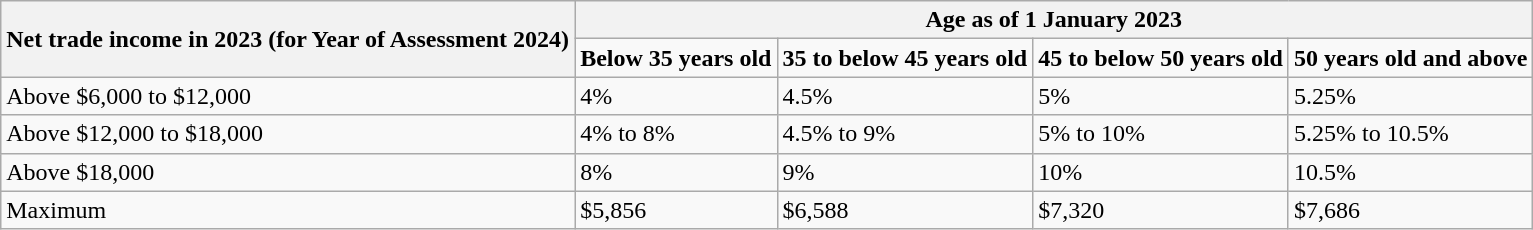<table class="wikitable">
<tr>
<th rowspan="2">Net trade income in 2023 (for Year of Assessment 2024)</th>
<th colspan="4">Age as of 1 January 2023</th>
</tr>
<tr>
<td><strong>Below 35 years old</strong></td>
<td><strong>35 to below 45 years old</strong></td>
<td><strong>45 to below 50 years old</strong></td>
<td><strong>50 years old and above</strong></td>
</tr>
<tr>
<td>Above $6,000 to $12,000</td>
<td>4%</td>
<td>4.5%</td>
<td>5%</td>
<td>5.25%</td>
</tr>
<tr>
<td>Above $12,000 to $18,000</td>
<td>4% to 8%</td>
<td>4.5% to 9%</td>
<td>5% to 10%</td>
<td>5.25% to 10.5%</td>
</tr>
<tr>
<td>Above $18,000</td>
<td>8%</td>
<td>9%</td>
<td>10%</td>
<td>10.5%</td>
</tr>
<tr>
<td>Maximum</td>
<td>$5,856</td>
<td>$6,588</td>
<td>$7,320</td>
<td>$7,686</td>
</tr>
</table>
